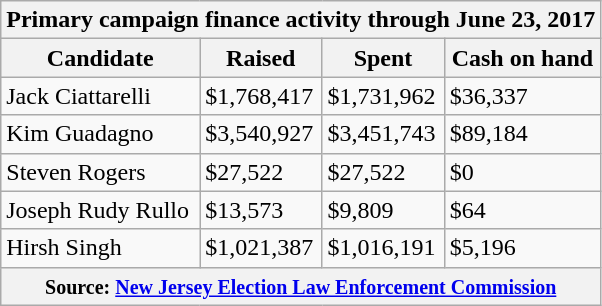<table class="wikitable sortable">
<tr>
<th colspan="4">Primary campaign finance activity through June 23, 2017</th>
</tr>
<tr>
<th>Candidate</th>
<th>Raised</th>
<th>Spent</th>
<th>Cash on hand</th>
</tr>
<tr>
<td data-sort-value="Ciattarelli, Jack">Jack Ciattarelli</td>
<td>$1,768,417</td>
<td>$1,731,962</td>
<td>$36,337</td>
</tr>
<tr>
<td data-sort-value="Guadagno, Kim">Kim Guadagno</td>
<td>$3,540,927</td>
<td>$3,451,743</td>
<td>$89,184</td>
</tr>
<tr>
<td data-sort-value="Rogers, Steven">Steven Rogers</td>
<td>$27,522</td>
<td>$27,522</td>
<td>$0</td>
</tr>
<tr>
<td data-sort-value="Rullo, Joseph Rudy">Joseph Rudy Rullo</td>
<td>$13,573</td>
<td>$9,809</td>
<td>$64</td>
</tr>
<tr>
<td data-sort-value="Singh, Hirsh">Hirsh Singh</td>
<td>$1,021,387</td>
<td>$1,016,191</td>
<td>$5,196</td>
</tr>
<tr>
<th colspan="4"><small>Source: <a href='#'>New Jersey Election Law Enforcement Commission</a></small></th>
</tr>
</table>
